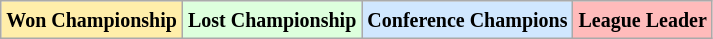<table class="wikitable">
<tr>
<td bgcolor="#ffeeaa"><small><strong>Won Championship</strong></small></td>
<td bgcolor="#ddffdd"><small><strong>Lost Championship</strong></small></td>
<td bgcolor="#d0e7ff"><small><strong>Conference Champions</strong></small></td>
<td bgcolor="#ffbbbb"><small><strong>League Leader</strong></small></td>
</tr>
</table>
